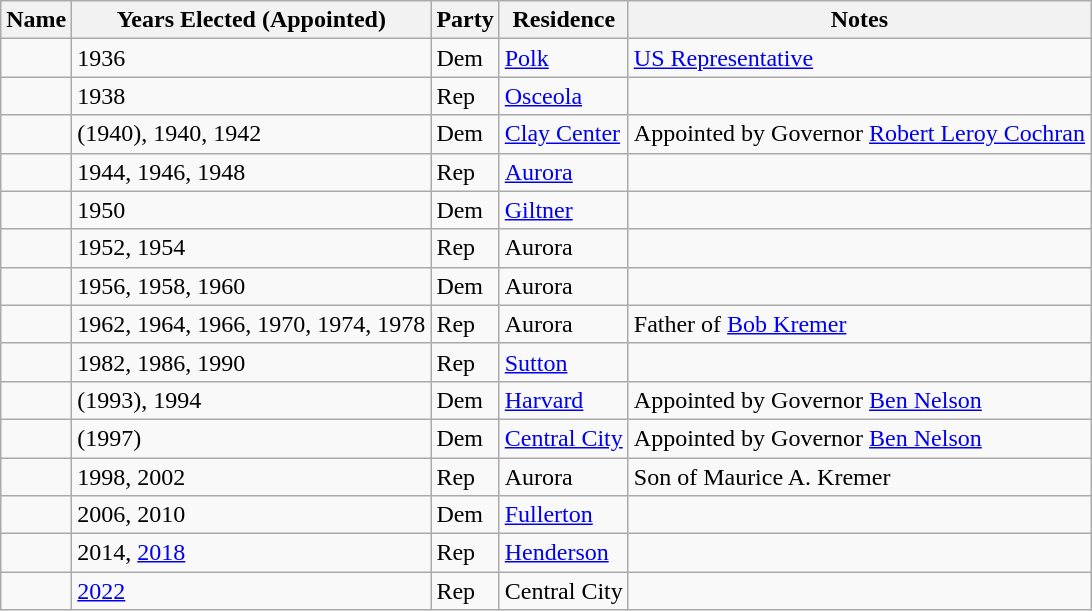<table class="wikitable sortable">
<tr>
<th>Name</th>
<th>Years Elected (Appointed)</th>
<th>Party</th>
<th>Residence</th>
<th>Notes</th>
</tr>
<tr>
<td></td>
<td>1936</td>
<td>Dem</td>
<td><a href='#'>Polk</a></td>
<td><a href='#'>US Representative</a></td>
</tr>
<tr>
<td></td>
<td>1938</td>
<td>Rep</td>
<td><a href='#'>Osceola</a></td>
<td></td>
</tr>
<tr>
<td></td>
<td>(1940), 1940, 1942</td>
<td>Dem</td>
<td><a href='#'>Clay Center</a></td>
<td>Appointed by Governor <a href='#'>Robert Leroy Cochran</a></td>
</tr>
<tr>
<td></td>
<td>1944, 1946, 1948</td>
<td>Rep</td>
<td><a href='#'>Aurora</a></td>
<td></td>
</tr>
<tr>
<td></td>
<td>1950</td>
<td>Dem</td>
<td><a href='#'>Giltner</a></td>
<td></td>
</tr>
<tr>
<td></td>
<td>1952, 1954</td>
<td>Rep</td>
<td>Aurora</td>
<td></td>
</tr>
<tr>
<td></td>
<td>1956, 1958, 1960</td>
<td>Dem</td>
<td>Aurora</td>
<td></td>
</tr>
<tr>
<td></td>
<td>1962, 1964, 1966, 1970, 1974, 1978</td>
<td>Rep</td>
<td>Aurora</td>
<td>Father of <a href='#'>Bob Kremer</a></td>
</tr>
<tr>
<td></td>
<td>1982, 1986, 1990</td>
<td>Rep</td>
<td><a href='#'>Sutton</a></td>
<td></td>
</tr>
<tr>
<td></td>
<td>(1993), 1994</td>
<td>Dem</td>
<td><a href='#'>Harvard</a></td>
<td>Appointed by Governor <a href='#'>Ben Nelson</a></td>
</tr>
<tr>
<td></td>
<td>(1997)</td>
<td>Dem</td>
<td><a href='#'>Central City</a></td>
<td>Appointed by Governor <a href='#'>Ben Nelson</a></td>
</tr>
<tr>
<td></td>
<td>1998, 2002</td>
<td>Rep</td>
<td>Aurora</td>
<td>Son of Maurice A. Kremer</td>
</tr>
<tr>
<td></td>
<td>2006, 2010</td>
<td>Dem</td>
<td><a href='#'>Fullerton</a></td>
<td></td>
</tr>
<tr>
<td></td>
<td>2014, <a href='#'>2018</a></td>
<td>Rep</td>
<td><a href='#'>Henderson</a></td>
<td></td>
</tr>
<tr>
<td></td>
<td><a href='#'>2022</a></td>
<td>Rep</td>
<td>Central City</td>
<td></td>
</tr>
</table>
